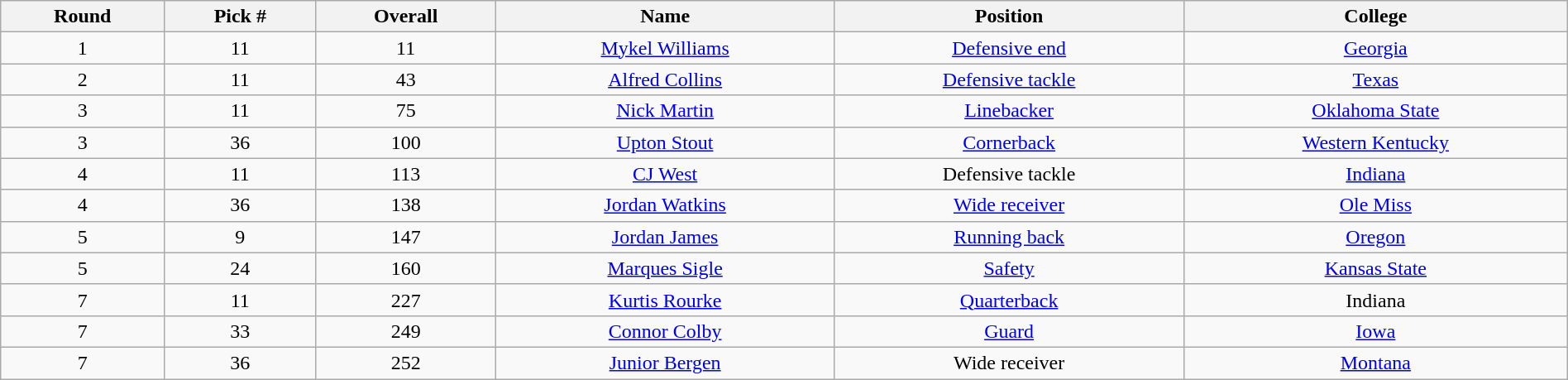<table class="wikitable sortable sortable" style="width: 100%; text-align:center">
<tr>
<th>Round</th>
<th>Pick #</th>
<th>Overall</th>
<th>Name</th>
<th>Position</th>
<th>College</th>
</tr>
<tr>
<td>1</td>
<td>11</td>
<td>11</td>
<td><a href='#'>Mykel Williams</a></td>
<td><a href='#'>Defensive end</a></td>
<td><a href='#'>Georgia</a></td>
</tr>
<tr>
<td>2</td>
<td>11</td>
<td>43</td>
<td><a href='#'>Alfred Collins</a></td>
<td><a href='#'>Defensive tackle</a></td>
<td><a href='#'>Texas</a></td>
</tr>
<tr>
<td>3</td>
<td>11</td>
<td>75</td>
<td><a href='#'>Nick Martin</a></td>
<td><a href='#'>Linebacker</a></td>
<td><a href='#'>Oklahoma State</a></td>
</tr>
<tr>
<td>3</td>
<td>36</td>
<td>100</td>
<td><a href='#'>Upton Stout</a></td>
<td><a href='#'>Cornerback</a></td>
<td><a href='#'>Western Kentucky</a></td>
</tr>
<tr>
<td>4</td>
<td>11</td>
<td>113</td>
<td><a href='#'>CJ West</a></td>
<td>Defensive tackle</td>
<td><a href='#'>Indiana</a></td>
</tr>
<tr>
<td>4</td>
<td>36</td>
<td>138</td>
<td><a href='#'>Jordan Watkins</a></td>
<td><a href='#'>Wide receiver</a></td>
<td><a href='#'>Ole Miss</a></td>
</tr>
<tr>
<td>5</td>
<td>9</td>
<td>147</td>
<td><a href='#'>Jordan James</a></td>
<td><a href='#'>Running back</a></td>
<td><a href='#'>Oregon</a></td>
</tr>
<tr>
<td>5</td>
<td>24</td>
<td>160</td>
<td><a href='#'>Marques Sigle</a></td>
<td><a href='#'>Safety</a></td>
<td><a href='#'>Kansas State</a></td>
</tr>
<tr>
<td>7</td>
<td>11</td>
<td>227</td>
<td><a href='#'>Kurtis Rourke</a></td>
<td><a href='#'>Quarterback</a></td>
<td>Indiana</td>
</tr>
<tr>
<td>7</td>
<td>33</td>
<td>249</td>
<td><a href='#'>Connor Colby</a></td>
<td><a href='#'>Guard</a></td>
<td><a href='#'>Iowa</a></td>
</tr>
<tr>
<td>7</td>
<td>36</td>
<td>252</td>
<td><a href='#'>Junior Bergen</a></td>
<td>Wide receiver</td>
<td><a href='#'>Montana</a></td>
</tr>
</table>
